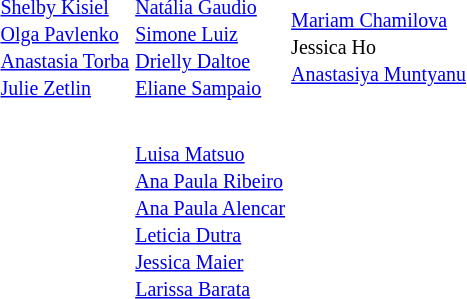<table>
<tr style="background:#dfdfdf;">
</tr>
<tr>
<th scope=row style="text-align:left"></th>
<td><br><small><a href='#'>Shelby Kisiel</a><br><a href='#'>Olga Pavlenko</a><br><a href='#'>Anastasia Torba</a><br><a href='#'>Julie Zetlin</a></small></td>
<td><br><small><a href='#'>Natália Gaudio</a><br><a href='#'>Simone Luiz</a><br><a href='#'>Drielly Daltoe</a><br><a href='#'>Eliane Sampaio</a></small></td>
<td><br><small><a href='#'>Mariam Chamilova</a><br>Jessica Ho<br><a href='#'>Anastasiya Muntyanu</a></small></td>
</tr>
<tr>
<th scope=row style="text-align:left"></th>
<td></td>
<td></td>
<td></td>
</tr>
<tr>
<th scope=row style="text-align:left"></th>
<td></td>
<td><br><small><a href='#'>Luisa Matsuo</a><br><a href='#'>Ana Paula Ribeiro</a><br><a href='#'>Ana Paula Alencar</a><br><a href='#'>Leticia Dutra</a><br><a href='#'>Jessica Maier</a><br><a href='#'>Larissa Barata</a></small></td>
<td></td>
</tr>
<tr>
<th scope=row style="text-align:left"></th>
<td></td>
<td></td>
<td></td>
</tr>
<tr>
<th scope=row style="text-align:left"></th>
<td></td>
<td></td>
<td></td>
</tr>
<tr>
<th scope=row style="text-align:left"></th>
<td></td>
<td></td>
<td></td>
</tr>
<tr>
<th scope=row style="text-align:left"></th>
<td></td>
<td></td>
<td></td>
</tr>
<tr>
<th scope=row style="text-align:left"></th>
<td></td>
<td></td>
<td></td>
</tr>
<tr>
<th scope=row style="text-align:left"></th>
<td></td>
<td></td>
<td></td>
</tr>
</table>
